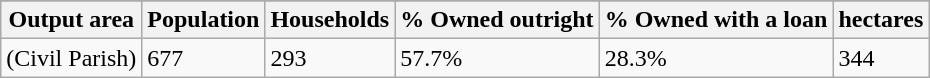<table class="wikitable">
<tr>
</tr>
<tr>
<th>Output area</th>
<th>Population</th>
<th>Households</th>
<th>% Owned outright</th>
<th>% Owned with a loan</th>
<th>hectares</th>
</tr>
<tr>
<td>(Civil Parish)</td>
<td>677</td>
<td>293</td>
<td>57.7%</td>
<td>28.3%</td>
<td>344</td>
</tr>
</table>
